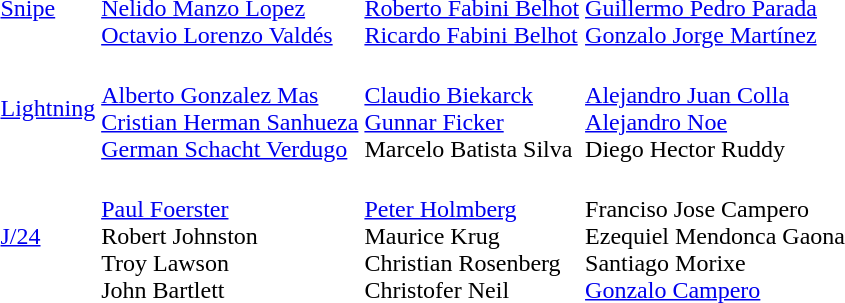<table>
<tr>
<td><a href='#'>Snipe</a><br></td>
<td><br><a href='#'>Nelido Manzo Lopez</a><br><a href='#'>Octavio Lorenzo Valdés</a></td>
<td><br><a href='#'>Roberto Fabini Belhot</a><br><a href='#'>Ricardo Fabini Belhot</a></td>
<td><br><a href='#'>Guillermo Pedro Parada</a><br><a href='#'>Gonzalo Jorge Martínez</a></td>
</tr>
<tr>
<td><a href='#'>Lightning</a><br></td>
<td><br><a href='#'>Alberto Gonzalez Mas</a><br><a href='#'>Cristian Herman Sanhueza</a><br><a href='#'>German Schacht Verdugo</a></td>
<td><br><a href='#'>Claudio Biekarck</a><br><a href='#'>Gunnar Ficker</a><br>Marcelo Batista Silva</td>
<td><br><a href='#'>Alejandro Juan Colla</a><br><a href='#'>Alejandro Noe</a><br>Diego Hector Ruddy</td>
</tr>
<tr>
<td><a href='#'>J/24</a><br></td>
<td><br><a href='#'>Paul Foerster</a><br>Robert Johnston<br>Troy Lawson<br>John Bartlett</td>
<td><br><a href='#'>Peter Holmberg</a><br>Maurice Krug<br>Christian Rosenberg<br>Christofer Neil</td>
<td><br>Franciso Jose Campero<br>Ezequiel Mendonca Gaona<br>Santiago Morixe<br><a href='#'>Gonzalo Campero</a></td>
</tr>
</table>
